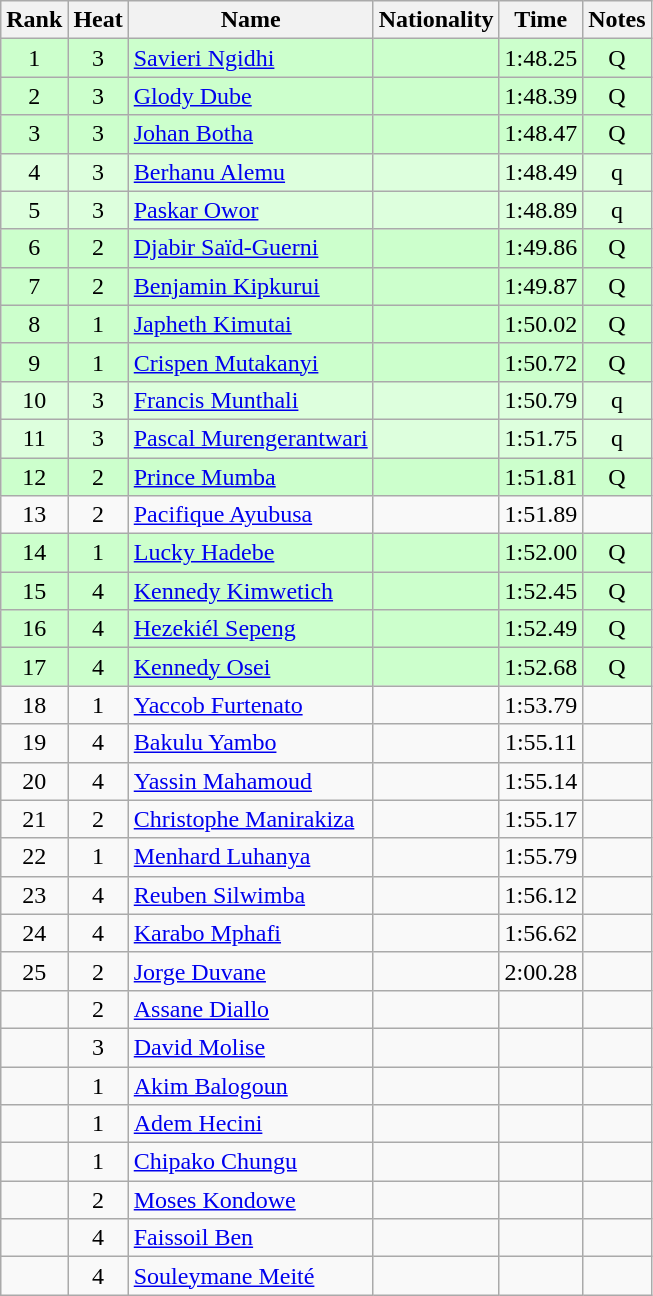<table class="wikitable sortable" style="text-align:center">
<tr>
<th>Rank</th>
<th>Heat</th>
<th>Name</th>
<th>Nationality</th>
<th>Time</th>
<th>Notes</th>
</tr>
<tr bgcolor=ccffcc>
<td>1</td>
<td>3</td>
<td align=left><a href='#'>Savieri Ngidhi</a></td>
<td align=left></td>
<td>1:48.25</td>
<td>Q</td>
</tr>
<tr bgcolor=ccffcc>
<td>2</td>
<td>3</td>
<td align=left><a href='#'>Glody Dube</a></td>
<td align=left></td>
<td>1:48.39</td>
<td>Q</td>
</tr>
<tr bgcolor=ccffcc>
<td>3</td>
<td>3</td>
<td align=left><a href='#'>Johan Botha</a></td>
<td align=left></td>
<td>1:48.47</td>
<td>Q</td>
</tr>
<tr bgcolor=ddffdd>
<td>4</td>
<td>3</td>
<td align=left><a href='#'>Berhanu Alemu</a></td>
<td align=left></td>
<td>1:48.49</td>
<td>q</td>
</tr>
<tr bgcolor=ddffdd>
<td>5</td>
<td>3</td>
<td align=left><a href='#'>Paskar Owor</a></td>
<td align=left></td>
<td>1:48.89</td>
<td>q</td>
</tr>
<tr bgcolor=ccffcc>
<td>6</td>
<td>2</td>
<td align=left><a href='#'>Djabir Saïd-Guerni</a></td>
<td align=left></td>
<td>1:49.86</td>
<td>Q</td>
</tr>
<tr bgcolor=ccffcc>
<td>7</td>
<td>2</td>
<td align=left><a href='#'>Benjamin Kipkurui</a></td>
<td align=left></td>
<td>1:49.87</td>
<td>Q</td>
</tr>
<tr bgcolor=ccffcc>
<td>8</td>
<td>1</td>
<td align=left><a href='#'>Japheth Kimutai</a></td>
<td align=left></td>
<td>1:50.02</td>
<td>Q</td>
</tr>
<tr bgcolor=ccffcc>
<td>9</td>
<td>1</td>
<td align=left><a href='#'>Crispen Mutakanyi</a></td>
<td align=left></td>
<td>1:50.72</td>
<td>Q</td>
</tr>
<tr bgcolor=ddffdd>
<td>10</td>
<td>3</td>
<td align=left><a href='#'>Francis Munthali</a></td>
<td align=left></td>
<td>1:50.79</td>
<td>q</td>
</tr>
<tr bgcolor=ddffdd>
<td>11</td>
<td>3</td>
<td align=left><a href='#'>Pascal Murengerantwari</a></td>
<td align=left></td>
<td>1:51.75</td>
<td>q</td>
</tr>
<tr bgcolor=ccffcc>
<td>12</td>
<td>2</td>
<td align=left><a href='#'>Prince Mumba</a></td>
<td align=left></td>
<td>1:51.81</td>
<td>Q</td>
</tr>
<tr>
<td>13</td>
<td>2</td>
<td align=left><a href='#'>Pacifique Ayubusa</a></td>
<td align=left></td>
<td>1:51.89</td>
<td></td>
</tr>
<tr bgcolor=ccffcc>
<td>14</td>
<td>1</td>
<td align=left><a href='#'>Lucky Hadebe</a></td>
<td align=left></td>
<td>1:52.00</td>
<td>Q</td>
</tr>
<tr bgcolor=ccffcc>
<td>15</td>
<td>4</td>
<td align=left><a href='#'>Kennedy Kimwetich</a></td>
<td align=left></td>
<td>1:52.45</td>
<td>Q</td>
</tr>
<tr bgcolor=ccffcc>
<td>16</td>
<td>4</td>
<td align=left><a href='#'>Hezekiél Sepeng</a></td>
<td align=left></td>
<td>1:52.49</td>
<td>Q</td>
</tr>
<tr bgcolor=ccffcc>
<td>17</td>
<td>4</td>
<td align=left><a href='#'>Kennedy Osei</a></td>
<td align=left></td>
<td>1:52.68</td>
<td>Q</td>
</tr>
<tr>
<td>18</td>
<td>1</td>
<td align=left><a href='#'>Yaccob Furtenato</a></td>
<td align=left></td>
<td>1:53.79</td>
<td></td>
</tr>
<tr>
<td>19</td>
<td>4</td>
<td align=left><a href='#'>Bakulu Yambo</a></td>
<td align=left></td>
<td>1:55.11</td>
<td></td>
</tr>
<tr>
<td>20</td>
<td>4</td>
<td align=left><a href='#'>Yassin Mahamoud</a></td>
<td align=left></td>
<td>1:55.14</td>
<td></td>
</tr>
<tr>
<td>21</td>
<td>2</td>
<td align=left><a href='#'>Christophe Manirakiza</a></td>
<td align=left></td>
<td>1:55.17</td>
<td></td>
</tr>
<tr>
<td>22</td>
<td>1</td>
<td align=left><a href='#'>Menhard Luhanya</a></td>
<td align=left></td>
<td>1:55.79</td>
<td></td>
</tr>
<tr>
<td>23</td>
<td>4</td>
<td align=left><a href='#'>Reuben Silwimba</a></td>
<td align=left></td>
<td>1:56.12</td>
<td></td>
</tr>
<tr>
<td>24</td>
<td>4</td>
<td align=left><a href='#'>Karabo Mphafi</a></td>
<td align=left></td>
<td>1:56.62</td>
<td></td>
</tr>
<tr>
<td>25</td>
<td>2</td>
<td align=left><a href='#'>Jorge Duvane</a></td>
<td align=left></td>
<td>2:00.28</td>
<td></td>
</tr>
<tr>
<td></td>
<td>2</td>
<td align=left><a href='#'>Assane Diallo</a></td>
<td align=left></td>
<td></td>
<td></td>
</tr>
<tr>
<td></td>
<td>3</td>
<td align=left><a href='#'>David Molise</a></td>
<td align=left></td>
<td></td>
<td></td>
</tr>
<tr>
<td></td>
<td>1</td>
<td align=left><a href='#'>Akim Balogoun</a></td>
<td align=left></td>
<td></td>
<td></td>
</tr>
<tr>
<td></td>
<td>1</td>
<td align=left><a href='#'>Adem Hecini</a></td>
<td align=left></td>
<td></td>
<td></td>
</tr>
<tr>
<td></td>
<td>1</td>
<td align=left><a href='#'>Chipako Chungu</a></td>
<td align=left></td>
<td></td>
<td></td>
</tr>
<tr>
<td></td>
<td>2</td>
<td align=left><a href='#'>Moses Kondowe</a></td>
<td align=left></td>
<td></td>
<td></td>
</tr>
<tr>
<td></td>
<td>4</td>
<td align=left><a href='#'>Faissoil Ben</a></td>
<td align=left></td>
<td></td>
<td></td>
</tr>
<tr>
<td></td>
<td>4</td>
<td align=left><a href='#'>Souleymane Meité</a></td>
<td align=left></td>
<td></td>
<td></td>
</tr>
</table>
